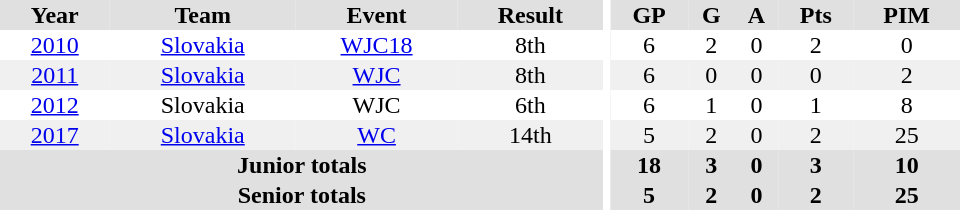<table border="0" cellpadding="1" cellspacing="0" ID="Table3" style="text-align:center; width:40em">
<tr ALIGN="center" bgcolor="#e0e0e0">
<th>Year</th>
<th>Team</th>
<th>Event</th>
<th>Result</th>
<th rowspan="99" bgcolor="#ffffff"></th>
<th>GP</th>
<th>G</th>
<th>A</th>
<th>Pts</th>
<th>PIM</th>
</tr>
<tr>
<td><a href='#'>2010</a></td>
<td><a href='#'>Slovakia</a></td>
<td><a href='#'>WJC18</a></td>
<td>8th</td>
<td>6</td>
<td>2</td>
<td>0</td>
<td>2</td>
<td>0</td>
</tr>
<tr bgcolor="#f0f0f0">
<td><a href='#'>2011</a></td>
<td><a href='#'>Slovakia</a></td>
<td><a href='#'>WJC</a></td>
<td>8th</td>
<td>6</td>
<td>0</td>
<td>0</td>
<td>0</td>
<td>2</td>
</tr>
<tr>
<td><a href='#'>2012</a></td>
<td>Slovakia</td>
<td>WJC</td>
<td>6th</td>
<td>6</td>
<td>1</td>
<td>0</td>
<td>1</td>
<td>8</td>
</tr>
<tr bgcolor="#f0f0f0">
<td><a href='#'>2017</a></td>
<td><a href='#'>Slovakia</a></td>
<td><a href='#'>WC</a></td>
<td>14th</td>
<td>5</td>
<td>2</td>
<td>0</td>
<td>2</td>
<td>25</td>
</tr>
<tr bgcolor="#e0e0e0">
<th colspan="4">Junior totals</th>
<th>18</th>
<th>3</th>
<th>0</th>
<th>3</th>
<th>10</th>
</tr>
<tr bgcolor="#e0e0e0">
<th colspan=4>Senior totals</th>
<th>5</th>
<th>2</th>
<th>0</th>
<th>2</th>
<th>25</th>
</tr>
</table>
